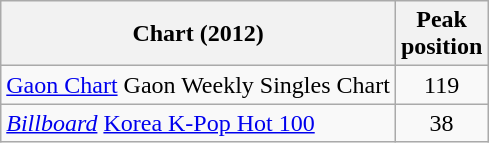<table class="wikitable sortable">
<tr>
<th>Chart (2012)</th>
<th>Peak<br>position</th>
</tr>
<tr>
<td><a href='#'>Gaon Chart</a> Gaon Weekly Singles Chart</td>
<td style="text-align:center;">119</td>
</tr>
<tr>
<td><em><a href='#'>Billboard</a></em> <a href='#'>Korea K-Pop Hot 100</a></td>
<td style="text-align:center;">38</td>
</tr>
</table>
